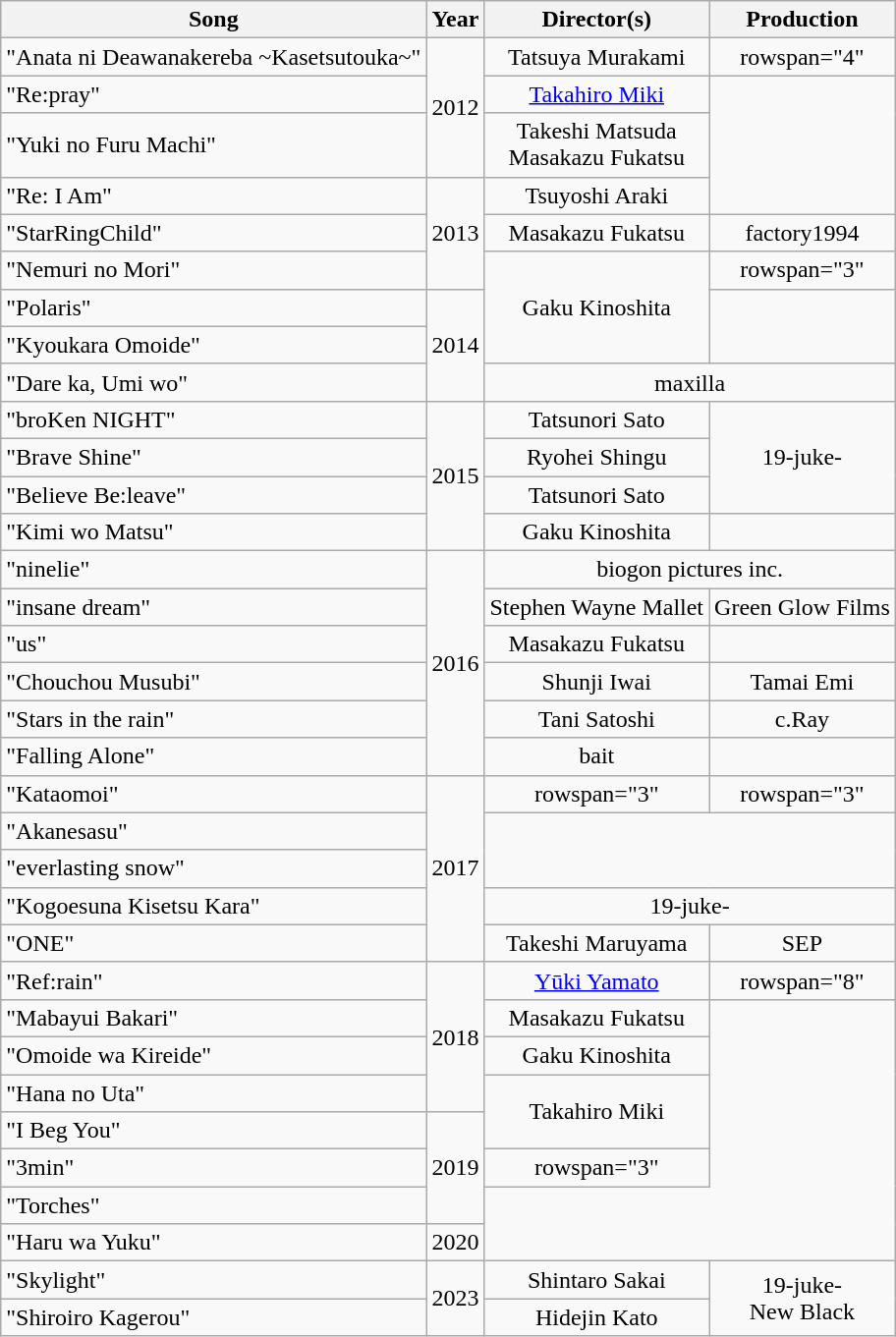<table class="wikitable" style="text-align:center;">
<tr>
<th>Song</th>
<th>Year</th>
<th>Director(s)</th>
<th>Production</th>
</tr>
<tr>
<td align="left">"Anata ni Deawanakereba ~Kasetsutouka~"<br><small></small></td>
<td rowspan="3">2012</td>
<td>Tatsuya Murakami</td>
<td>rowspan="4" </td>
</tr>
<tr>
<td align="left">"Re:pray"</td>
<td><a href='#'>Takahiro Miki</a></td>
</tr>
<tr>
<td align="left">"Yuki no Furu Machi" <small></small></td>
<td>Takeshi Matsuda<br>Masakazu Fukatsu</td>
</tr>
<tr>
<td align="left">"Re: I Am"</td>
<td rowspan="3">2013</td>
<td>Tsuyoshi Araki</td>
</tr>
<tr>
<td align="left">"StarRingChild"</td>
<td>Masakazu Fukatsu</td>
<td>factory1994</td>
</tr>
<tr>
<td align="left">"Nemuri no Mori" <small></small></td>
<td rowspan="3">Gaku Kinoshita</td>
<td>rowspan="3" </td>
</tr>
<tr>
<td align="left">"Polaris" <small></small></td>
<td rowspan="3">2014</td>
</tr>
<tr>
<td align="left">"Kyoukara Omoide" <small></small></td>
</tr>
<tr>
<td align="left">"Dare ka, Umi wo" <small></small></td>
<td colspan="2">maxilla</td>
</tr>
<tr>
<td align="left">"broKen NIGHT"</td>
<td rowspan="4">2015</td>
<td>Tatsunori Sato</td>
<td rowspan="3">19-juke-</td>
</tr>
<tr>
<td align="left">"Brave Shine"</td>
<td>Ryohei Shingu</td>
</tr>
<tr>
<td align="left">"Believe Be:leave" </td>
<td>Tatsunori Sato</td>
</tr>
<tr>
<td align="left">"Kimi wo Matsu" <small></small></td>
<td>Gaku Kinoshita</td>
<td></td>
</tr>
<tr>
<td align="left">"ninelie"</td>
<td rowspan="6">2016</td>
<td colspan="2">biogon pictures inc.</td>
</tr>
<tr>
<td align="left">"insane dream"</td>
<td>Stephen Wayne Mallet</td>
<td>Green Glow Films</td>
</tr>
<tr>
<td align="left">"us"</td>
<td>Masakazu Fukatsu</td>
<td></td>
</tr>
<tr>
<td align="left">"Chouchou Musubi" <small></small></td>
<td>Shunji Iwai</td>
<td>Tamai Emi</td>
</tr>
<tr>
<td align="left">"Stars in the rain"</td>
<td>Tani Satoshi</td>
<td>c.Ray</td>
</tr>
<tr>
<td align="left">"Falling Alone"</td>
<td>bait</td>
<td></td>
</tr>
<tr>
<td align="left">"Kataomoi" <small></small></td>
<td rowspan="5">2017</td>
<td>rowspan="3" </td>
<td>rowspan="3" </td>
</tr>
<tr>
<td align="left">"Akanesasu" <small></small></td>
</tr>
<tr>
<td align="left">"everlasting snow"</td>
</tr>
<tr>
<td align="left">"Kogoesuna Kisetsu Kara" <small></small></td>
<td colspan="2">19-juke-</td>
</tr>
<tr>
<td align="left">"ONE"</td>
<td>Takeshi Maruyama</td>
<td>SEP</td>
</tr>
<tr>
<td align="left">"Ref:rain"</td>
<td rowspan="4">2018</td>
<td><a href='#'>Yūki Yamato</a></td>
<td>rowspan="8" </td>
</tr>
<tr>
<td align="left">"Mabayui Bakari"</td>
<td>Masakazu Fukatsu</td>
</tr>
<tr>
<td align="left">"Omoide wa Kireide"</td>
<td>Gaku Kinoshita</td>
</tr>
<tr>
<td align="left">"Hana no Uta"</td>
<td rowspan="2">Takahiro Miki</td>
</tr>
<tr>
<td align="left">"I Beg You"</td>
<td rowspan="3">2019</td>
</tr>
<tr>
<td align="left">"3min"</td>
<td>rowspan="3" </td>
</tr>
<tr>
<td align="left">"Torches"</td>
</tr>
<tr>
<td align="left">"Haru wa Yuku"</td>
<td>2020</td>
</tr>
<tr>
<td align="left">"Skylight"</td>
<td rowspan="2">2023</td>
<td>Shintaro Sakai</td>
<td rowspan="2">19-juke-<br>New Black</td>
</tr>
<tr>
<td align="left">"Shiroiro Kagerou"</td>
<td>Hidejin Kato</td>
</tr>
</table>
